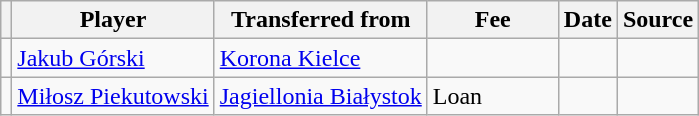<table class="wikitable plainrowheaders sortable">
<tr>
<th></th>
<th scope="col">Player</th>
<th>Transferred from</th>
<th style="width: 80px;">Fee</th>
<th scope="col">Date</th>
<th scope="col">Source</th>
</tr>
<tr>
<td align="center"></td>
<td> <a href='#'>Jakub Górski</a></td>
<td> <a href='#'>Korona Kielce</a></td>
<td></td>
<td></td>
<td></td>
</tr>
<tr>
<td align="center"></td>
<td> <a href='#'>Miłosz Piekutowski</a></td>
<td> <a href='#'>Jagiellonia Białystok</a></td>
<td>Loan</td>
<td></td>
<td></td>
</tr>
</table>
